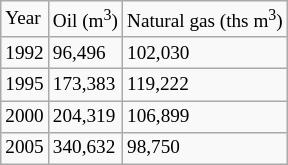<table class="wikitable" style="font-size: 80%">
<tr>
<td>Year</td>
<td>Oil (m<sup>3</sup>)</td>
<td>Natural gas (ths m<sup>3</sup>)</td>
</tr>
<tr>
<td>1992</td>
<td>96,496</td>
<td>102,030</td>
</tr>
<tr>
<td>1995</td>
<td>173,383</td>
<td>119,222</td>
</tr>
<tr>
<td>2000</td>
<td>204,319</td>
<td>106,899</td>
</tr>
<tr>
<td>2005</td>
<td>340,632</td>
<td>98,750</td>
</tr>
</table>
